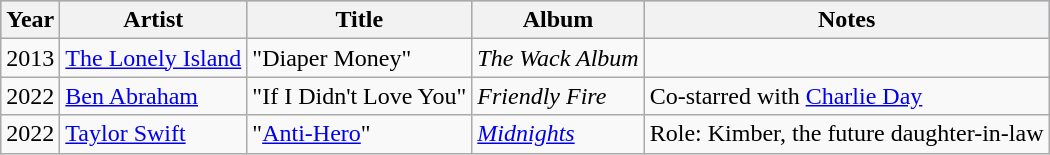<table class="wikitable">
<tr style="background:#b0c4de; text-align:center;">
<th>Year</th>
<th>Artist</th>
<th>Title</th>
<th>Album</th>
<th>Notes</th>
</tr>
<tr>
<td>2013</td>
<td><a href='#'>The Lonely Island</a></td>
<td>"Diaper Money"</td>
<td><em>The Wack Album</em></td>
<td></td>
</tr>
<tr>
<td>2022</td>
<td><a href='#'>Ben Abraham</a></td>
<td>"If I Didn't Love You"</td>
<td><em>Friendly Fire</em></td>
<td>Co-starred with <a href='#'>Charlie Day</a></td>
</tr>
<tr>
<td>2022</td>
<td><a href='#'>Taylor Swift</a></td>
<td>"<a href='#'>Anti-Hero</a>"</td>
<td><em><a href='#'>Midnights</a></em></td>
<td>Role: Kimber, the future daughter-in-law</td>
</tr>
</table>
